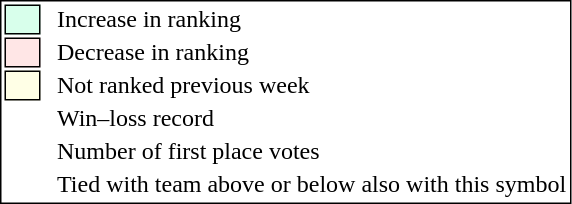<table style="border:1px solid black;">
<tr>
<td style="background:#D8FFEB; width:20px; border:1px solid black;"></td>
<td> </td>
<td>Increase in ranking</td>
</tr>
<tr>
<td style="background:#FFE6E6; width:20px; border:1px solid black;"></td>
<td> </td>
<td>Decrease in ranking</td>
</tr>
<tr>
<td style="background:#FFFFE6; width:20px; border:1px solid black;"></td>
<td> </td>
<td>Not ranked previous week</td>
</tr>
<tr>
<td></td>
<td> </td>
<td>Win–loss record</td>
</tr>
<tr>
<td></td>
<td> </td>
<td>Number of first place votes</td>
</tr>
<tr>
<td></td>
<td></td>
<td>Tied with team above or below also with this symbol</td>
</tr>
</table>
